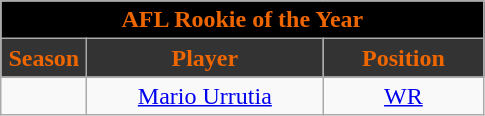<table class="wikitable sortable" style="text-align:center">
<tr>
<td colspan="4" style="background:#000; color:#e60;"><strong>AFL Rookie of the Year</strong></td>
</tr>
<tr>
<th style="width:50px; background:#333; color:#e60;">Season</th>
<th style="width:150px; background:#333; color:#e60;">Player</th>
<th style="width:100px; background:#333; color:#e60;">Position</th>
</tr>
<tr>
<td></td>
<td><a href='#'>Mario Urrutia</a></td>
<td><a href='#'>WR</a></td>
</tr>
</table>
